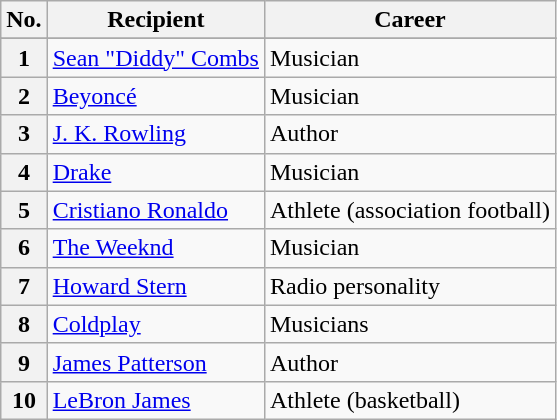<table class="wikitable plainrowheaders">
<tr>
<th scope="col">No.</th>
<th scope="col">Recipient</th>
<th scope="col">Career</th>
</tr>
<tr>
</tr>
<tr>
<th scope="row">1</th>
<td> <a href='#'>Sean "Diddy" Combs</a></td>
<td>Musician</td>
</tr>
<tr>
<th scope="row">2</th>
<td> <a href='#'>Beyoncé</a></td>
<td>Musician</td>
</tr>
<tr>
<th scope="row">3</th>
<td> <a href='#'>J. K. Rowling</a></td>
<td>Author</td>
</tr>
<tr>
<th scope="row">4</th>
<td> <a href='#'>Drake</a></td>
<td>Musician</td>
</tr>
<tr>
<th scope="row">5</th>
<td> <a href='#'>Cristiano Ronaldo</a></td>
<td>Athlete (association football)</td>
</tr>
<tr>
<th scope="row">6</th>
<td> <a href='#'>The Weeknd</a></td>
<td>Musician</td>
</tr>
<tr>
<th scope="row">7</th>
<td> <a href='#'>Howard Stern</a></td>
<td>Radio personality</td>
</tr>
<tr>
<th scope="row">8</th>
<td> <a href='#'>Coldplay</a></td>
<td>Musicians</td>
</tr>
<tr>
<th scope="row">9</th>
<td> <a href='#'>James Patterson</a></td>
<td>Author</td>
</tr>
<tr>
<th scope="row">10</th>
<td> <a href='#'>LeBron James</a></td>
<td>Athlete (basketball)</td>
</tr>
</table>
